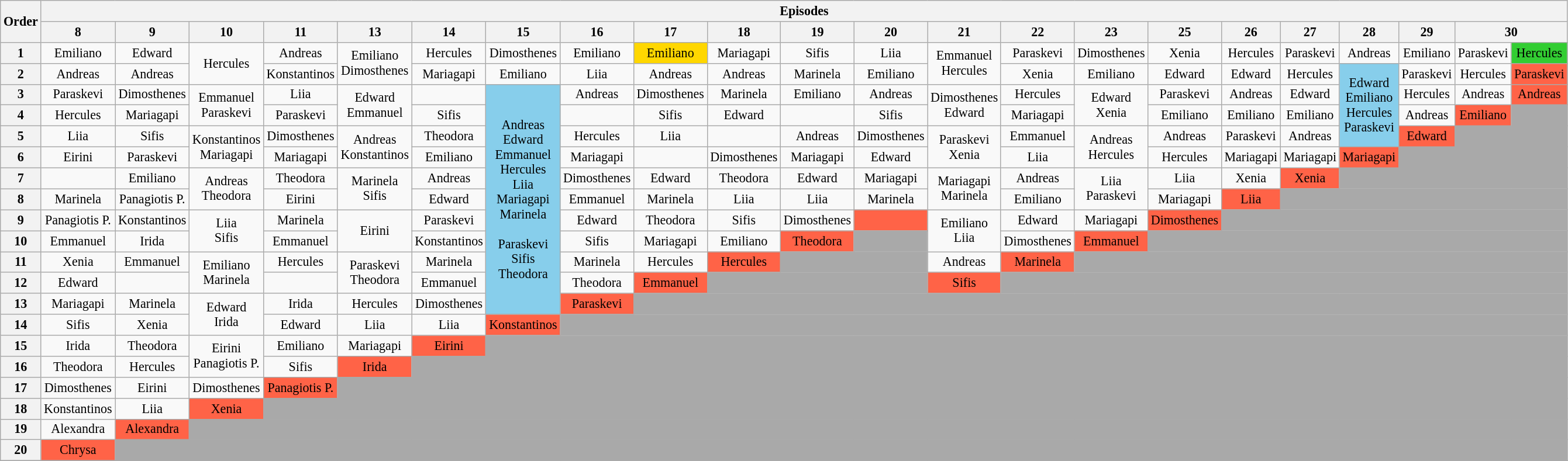<table class="wikitable" style="text-align:center; font-size:92%;">
<tr>
<th rowspan=2>Order</th>
<th colspan=22>Episodes</th>
</tr>
<tr>
<th>8</th>
<th>9</th>
<th>10</th>
<th>11</th>
<th>13</th>
<th>14</th>
<th>15</th>
<th>16</th>
<th>17</th>
<th>18</th>
<th>19</th>
<th>20</th>
<th>21</th>
<th>22</th>
<th>23</th>
<th>25</th>
<th>26</th>
<th>27</th>
<th>28</th>
<th>29</th>
<th colspan="2">30</th>
</tr>
<tr>
<th>1</th>
<td>Emiliano</td>
<td>Edward</td>
<td rowspan=2>Hercules<br></td>
<td>Andreas</td>
<td rowspan=2>Emiliano<br>Dimosthenes</td>
<td>Hercules</td>
<td>Dimosthenes</td>
<td>Emiliano</td>
<td bgcolor="gold">Emiliano</td>
<td>Mariagapi</td>
<td>Sifis</td>
<td>Liia</td>
<td rowspan=2>Emmanuel<br>Hercules</td>
<td>Paraskevi</td>
<td>Dimosthenes</td>
<td>Xenia</td>
<td>Hercules</td>
<td>Paraskevi</td>
<td>Andreas</td>
<td>Emiliano</td>
<td>Paraskevi</td>
<td bgcolor="limegreen">Hercules</td>
</tr>
<tr>
<th>2</th>
<td>Andreas</td>
<td>Andreas</td>
<td>Konstantinos</td>
<td>Mariagapi</td>
<td>Emiliano</td>
<td>Liia</td>
<td>Andreas</td>
<td>Andreas</td>
<td>Marinela</td>
<td>Emiliano</td>
<td>Xenia</td>
<td>Emiliano</td>
<td>Edward</td>
<td>Edward</td>
<td>Hercules</td>
<td rowspan="4" bgcolor="skyblue">Edward<br>Emiliano<br>Hercules<br>Paraskevi</td>
<td>Paraskevi</td>
<td>Hercules</td>
<td bgcolor="tomato">Paraskevi</td>
</tr>
<tr>
<th>3</th>
<td>Paraskevi</td>
<td>Dimosthenes</td>
<td rowspan=2>Emmanuel<br>Paraskevi</td>
<td>Liia</td>
<td rowspan="2">Edward<br>Emmanuel</td>
<td></td>
<td rowspan="11" style="background:skyblue;">Andreas<br>Edward<br>Emmanuel<br>Hercules<br>Liia<br>Mariagapi<br>Marinela<br><br>Paraskevi<br>Sifis<br>Theodora</td>
<td>Andreas</td>
<td>Dimosthenes</td>
<td>Marinela</td>
<td>Emiliano</td>
<td>Andreas</td>
<td rowspan=2>Dimosthenes<br>Edward</td>
<td>Hercules</td>
<td rowspan="2">Edward<br>Xenia</td>
<td>Paraskevi</td>
<td>Andreas</td>
<td>Edward</td>
<td>Hercules</td>
<td>Andreas</td>
<td bgcolor="tomato">Andreas</td>
</tr>
<tr>
<th>4</th>
<td>Hercules</td>
<td>Mariagapi</td>
<td>Paraskevi</td>
<td>Sifis</td>
<td></td>
<td>Sifis</td>
<td>Edward</td>
<td></td>
<td>Sifis</td>
<td>Mariagapi</td>
<td>Emiliano</td>
<td>Emiliano</td>
<td>Emiliano</td>
<td>Andreas</td>
<td bgcolor="tomato">Emiliano</td>
<td colspan="1" bgcolor="darkgrey"></td>
</tr>
<tr>
<th>5</th>
<td>Liia</td>
<td>Sifis</td>
<td rowspan=2>Konstantinos<br>Mariagapi</td>
<td>Dimosthenes</td>
<td rowspan="2">Andreas<br>Konstantinos</td>
<td>Theodora</td>
<td>Hercules</td>
<td>Liia</td>
<td></td>
<td>Andreas</td>
<td>Dimosthenes</td>
<td rowspan=2>Paraskevi<br>Xenia</td>
<td>Emmanuel</td>
<td rowspan="2">Andreas<br>Hercules</td>
<td>Andreas</td>
<td>Paraskevi</td>
<td>Andreas</td>
<td bgcolor="tomato">Edward</td>
<td colspan="2" bgcolor="darkgrey"></td>
</tr>
<tr>
<th>6</th>
<td>Eirini</td>
<td>Paraskevi</td>
<td>Mariagapi</td>
<td>Emiliano</td>
<td>Mariagapi</td>
<td></td>
<td>Dimosthenes</td>
<td>Mariagapi</td>
<td>Edward</td>
<td>Liia</td>
<td>Hercules</td>
<td>Mariagapi</td>
<td>Mariagapi</td>
<td bgcolor="tomato">Mariagapi</td>
<td colspan="3" bgcolor="darkgrey"></td>
</tr>
<tr>
<th>7</th>
<td></td>
<td>Emiliano</td>
<td rowspan=2>Andreas<br>Theodora</td>
<td>Theodora</td>
<td rowspan="2">Marinela<br>Sifis</td>
<td>Andreas</td>
<td>Dimosthenes</td>
<td>Edward</td>
<td>Theodora</td>
<td>Edward</td>
<td>Mariagapi</td>
<td rowspan=2>Mariagapi<br>Marinela</td>
<td>Andreas</td>
<td rowspan="2">Liia<br>Paraskevi</td>
<td>Liia</td>
<td>Xenia</td>
<td bgcolor="tomato">Xenia</td>
<td colspan="4" bgcolor="darkgrey"></td>
</tr>
<tr>
<th>8</th>
<td>Marinela</td>
<td>Panagiotis P.</td>
<td>Eirini</td>
<td>Edward</td>
<td>Emmanuel</td>
<td>Marinela</td>
<td>Liia</td>
<td>Liia</td>
<td>Marinela</td>
<td>Emiliano</td>
<td>Mariagapi</td>
<td bgcolor="tomato">Liia</td>
<td colspan="5" bgcolor="darkgrey"></td>
</tr>
<tr>
<th>9</th>
<td>Panagiotis P.</td>
<td>Konstantinos</td>
<td rowspan=2>Liia<br>Sifis</td>
<td>Marinela</td>
<td rowspan="2">Eirini<br></td>
<td>Paraskevi</td>
<td>Edward</td>
<td>Theodora</td>
<td>Sifis</td>
<td>Dimosthenes</td>
<td bgcolor="tomato"></td>
<td rowspan=2>Emiliano<br>Liia</td>
<td>Edward</td>
<td>Mariagapi</td>
<td bgcolor="tomato">Dimosthenes</td>
<td colspan="6" bgcolor="darkgrey"></td>
</tr>
<tr>
<th>10</th>
<td>Emmanuel</td>
<td>Irida</td>
<td>Emmanuel</td>
<td>Konstantinos</td>
<td>Sifis</td>
<td>Mariagapi</td>
<td>Emiliano</td>
<td bgcolor="tomato">Theodora</td>
<td colspan="1" bgcolor="darkgrey"></td>
<td>Dimosthenes</td>
<td bgcolor="tomato">Emmanuel</td>
<td colspan="7" bgcolor="darkgrey"></td>
</tr>
<tr>
<th>11</th>
<td>Xenia</td>
<td>Emmanuel</td>
<td rowspan="2">Emiliano<br>Marinela</td>
<td>Hercules</td>
<td rowspan="2">Paraskevi<br>Theodora</td>
<td>Marinela</td>
<td>Marinela</td>
<td>Hercules</td>
<td bgcolor="tomato">Hercules</td>
<td colspan="2" bgcolor="darkgrey"></td>
<td>Andreas</td>
<td bgcolor="tomato">Marinela</td>
<td colspan="8" bgcolor="darkgrey"></td>
</tr>
<tr>
<th>12</th>
<td>Edward</td>
<td></td>
<td></td>
<td>Emmanuel</td>
<td>Theodora</td>
<td bgcolor="tomato">Emmanuel</td>
<td colspan="3" bgcolor="darkgrey"></td>
<td bgcolor="tomato">Sifis</td>
<td colspan="9" bgcolor="darkgrey"></td>
</tr>
<tr>
<th>13</th>
<td>Mariagapi</td>
<td>Marinela</td>
<td rowspan=2>Edward<br>Irida</td>
<td>Irida</td>
<td>Hercules</td>
<td>Dimosthenes</td>
<td bgcolor="tomato">Paraskevi</td>
<td colspan="30" bgcolor="darkgrey"></td>
</tr>
<tr>
<th>14</th>
<td>Sifis</td>
<td>Xenia</td>
<td>Edward</td>
<td>Liia</td>
<td>Liia</td>
<td bgcolor="tomato">Konstantinos</td>
<td colspan="30" bgcolor="darkgrey"></td>
</tr>
<tr>
<th>15</th>
<td>Irida</td>
<td>Theodora</td>
<td rowspan=2>Eirini<br>Panagiotis P.</td>
<td>Emiliano</td>
<td>Mariagapi</td>
<td bgcolor="tomato">Eirini</td>
<td colspan="30" bgcolor="darkgrey"></td>
</tr>
<tr>
<th>16</th>
<td>Theodora</td>
<td>Hercules</td>
<td>Sifis</td>
<td bgcolor="tomato">Irida</td>
<td colspan="30" bgcolor="darkgrey"></td>
</tr>
<tr>
<th>17</th>
<td>Dimosthenes</td>
<td>Eirini</td>
<td>Dimosthenes</td>
<td bgcolor="tomato">Panagiotis P.</td>
<td colspan="30" bgcolor="darkgrey"></td>
</tr>
<tr>
<th>18</th>
<td>Konstantinos</td>
<td>Liia</td>
<td bgcolor="tomato">Xenia</td>
<td colspan="30" bgcolor="darkgrey"></td>
</tr>
<tr>
<th>19</th>
<td>Alexandra</td>
<td bgcolor="tomato">Alexandra</td>
<td colspan="30" bgcolor="darkgrey"></td>
</tr>
<tr>
<th>20</th>
<td bgcolor="tomato">Chrysa</td>
<td colspan="30" bgcolor="darkgrey"></td>
</tr>
<tr>
</tr>
</table>
